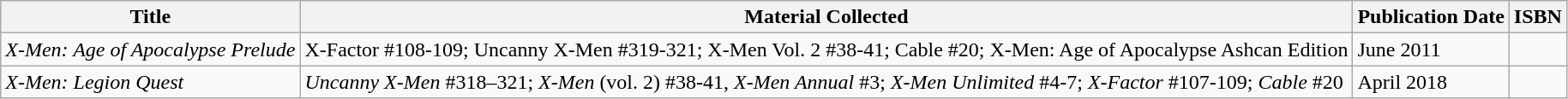<table class="wikitable">
<tr>
<th>Title</th>
<th>Material Collected</th>
<th>Publication Date</th>
<th>ISBN</th>
</tr>
<tr>
<td><em>X-Men: Age of Apocalypse Prelude</em></td>
<td>X-Factor #108-109; Uncanny X-Men #319-321; X-Men Vol. 2 #38-41; Cable #20; X-Men: Age of Apocalypse Ashcan Edition</td>
<td>June 2011</td>
<td></td>
</tr>
<tr>
<td><em>X-Men: Legion Quest</em></td>
<td><em>Uncanny X-Men</em> #318–321; <em>X-Men</em> (vol. 2) #38-41, <em>X-Men Annual</em> #3; <em>X-Men Unlimited</em> #4-7; <em>X-Factor</em> #107-109; <em>Cable</em> #20</td>
<td>April 2018</td>
<td></td>
</tr>
</table>
